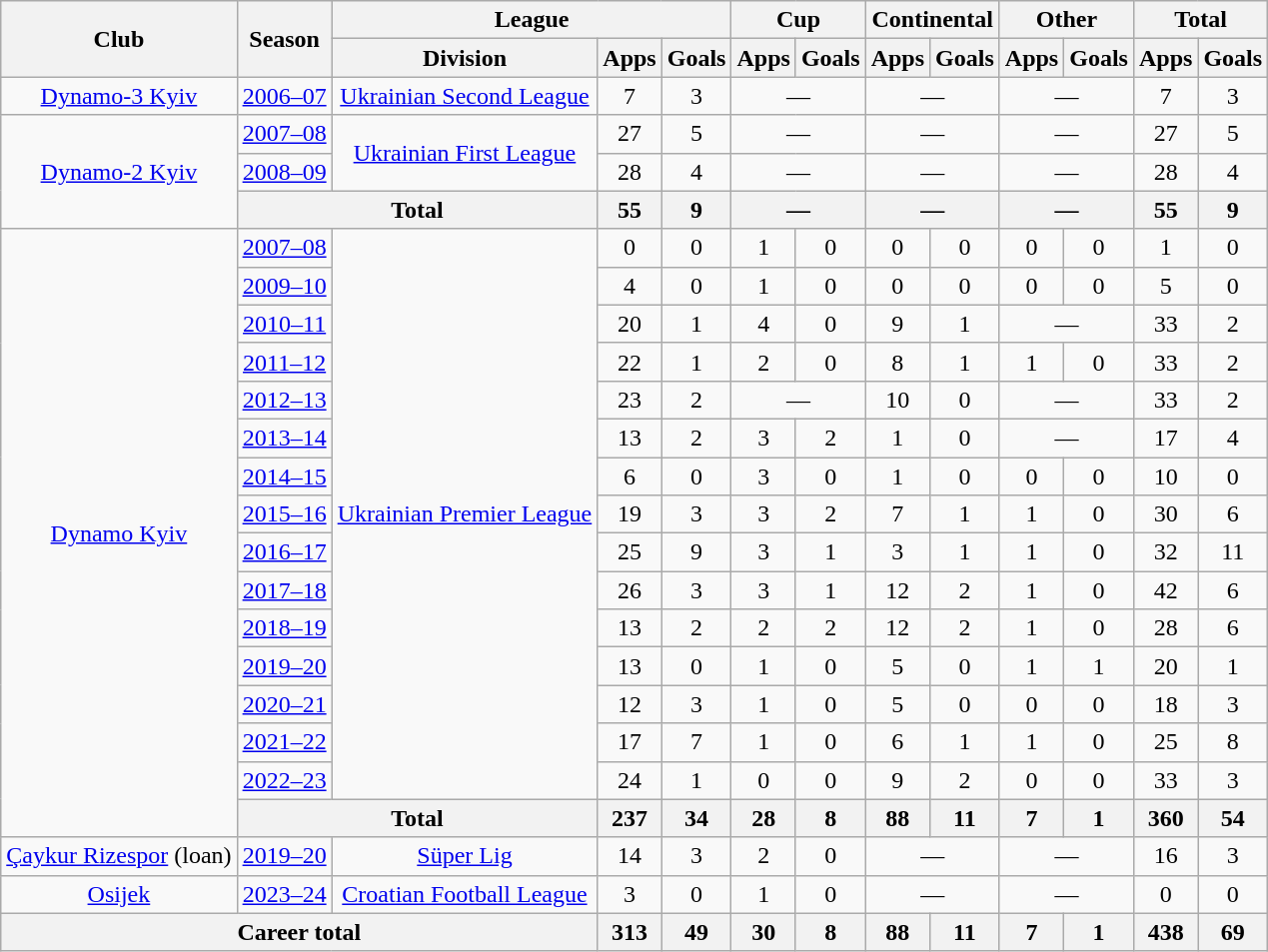<table class="wikitable" style="text-align: center">
<tr>
<th rowspan=2>Club</th>
<th rowspan=2>Season</th>
<th colspan=3>League</th>
<th colspan=2>Cup</th>
<th colspan=2>Continental</th>
<th colspan=2>Other</th>
<th colspan=2>Total</th>
</tr>
<tr>
<th>Division</th>
<th>Apps</th>
<th>Goals</th>
<th>Apps</th>
<th>Goals</th>
<th>Apps</th>
<th>Goals</th>
<th>Apps</th>
<th>Goals</th>
<th>Apps</th>
<th>Goals</th>
</tr>
<tr>
<td><a href='#'>Dynamo-3 Kyiv</a></td>
<td><a href='#'>2006–07</a></td>
<td><a href='#'>Ukrainian Second League</a></td>
<td>7</td>
<td>3</td>
<td colspan="2">—</td>
<td colspan="2">—</td>
<td colspan="2">—</td>
<td>7</td>
<td>3</td>
</tr>
<tr>
<td rowspan="3"><a href='#'>Dynamo-2 Kyiv</a></td>
<td><a href='#'>2007–08</a></td>
<td rowspan="2"><a href='#'>Ukrainian First League</a></td>
<td>27</td>
<td>5</td>
<td colspan="2">—</td>
<td colspan="2">—</td>
<td colspan="2">—</td>
<td>27</td>
<td>5</td>
</tr>
<tr>
<td><a href='#'>2008–09</a></td>
<td>28</td>
<td>4</td>
<td colspan="2">—</td>
<td colspan="2">—</td>
<td colspan="2">—</td>
<td>28</td>
<td>4</td>
</tr>
<tr>
<th colspan="2">Total</th>
<th>55</th>
<th>9</th>
<th colspan="2">—</th>
<th colspan="2">—</th>
<th colspan="2">—</th>
<th>55</th>
<th>9</th>
</tr>
<tr>
<td rowspan="16"><a href='#'>Dynamo Kyiv</a></td>
<td><a href='#'>2007–08</a></td>
<td rowspan="15"><a href='#'>Ukrainian Premier League</a></td>
<td>0</td>
<td>0</td>
<td>1</td>
<td>0</td>
<td>0</td>
<td>0</td>
<td>0</td>
<td>0</td>
<td>1</td>
<td>0</td>
</tr>
<tr>
<td><a href='#'>2009–10</a></td>
<td>4</td>
<td>0</td>
<td>1</td>
<td>0</td>
<td>0</td>
<td>0</td>
<td>0</td>
<td>0</td>
<td>5</td>
<td>0</td>
</tr>
<tr>
<td><a href='#'>2010–11</a></td>
<td>20</td>
<td>1</td>
<td>4</td>
<td>0</td>
<td>9</td>
<td>1</td>
<td colspan="2">—</td>
<td>33</td>
<td>2</td>
</tr>
<tr>
<td><a href='#'>2011–12</a></td>
<td>22</td>
<td>1</td>
<td>2</td>
<td>0</td>
<td>8</td>
<td>1</td>
<td>1</td>
<td>0</td>
<td>33</td>
<td>2</td>
</tr>
<tr>
<td><a href='#'>2012–13</a></td>
<td>23</td>
<td>2</td>
<td colspan="2">—</td>
<td>10</td>
<td>0</td>
<td colspan="2">—</td>
<td>33</td>
<td>2</td>
</tr>
<tr>
<td><a href='#'>2013–14</a></td>
<td>13</td>
<td>2</td>
<td>3</td>
<td>2</td>
<td>1</td>
<td>0</td>
<td colspan="2">—</td>
<td>17</td>
<td>4</td>
</tr>
<tr>
<td><a href='#'>2014–15</a></td>
<td>6</td>
<td>0</td>
<td>3</td>
<td>0</td>
<td>1</td>
<td>0</td>
<td>0</td>
<td>0</td>
<td>10</td>
<td>0</td>
</tr>
<tr>
<td><a href='#'>2015–16</a></td>
<td>19</td>
<td>3</td>
<td>3</td>
<td>2</td>
<td>7</td>
<td>1</td>
<td>1</td>
<td>0</td>
<td>30</td>
<td>6</td>
</tr>
<tr>
<td><a href='#'>2016–17</a></td>
<td>25</td>
<td>9</td>
<td>3</td>
<td>1</td>
<td>3</td>
<td>1</td>
<td>1</td>
<td>0</td>
<td>32</td>
<td>11</td>
</tr>
<tr>
<td><a href='#'>2017–18</a></td>
<td>26</td>
<td>3</td>
<td>3</td>
<td>1</td>
<td>12</td>
<td>2</td>
<td>1</td>
<td>0</td>
<td>42</td>
<td>6</td>
</tr>
<tr>
<td><a href='#'>2018–19</a></td>
<td>13</td>
<td>2</td>
<td>2</td>
<td>2</td>
<td>12</td>
<td>2</td>
<td>1</td>
<td>0</td>
<td>28</td>
<td>6</td>
</tr>
<tr>
<td><a href='#'>2019–20</a></td>
<td>13</td>
<td>0</td>
<td>1</td>
<td>0</td>
<td>5</td>
<td>0</td>
<td>1</td>
<td>1</td>
<td>20</td>
<td>1</td>
</tr>
<tr>
<td><a href='#'>2020–21</a></td>
<td>12</td>
<td>3</td>
<td>1</td>
<td>0</td>
<td>5</td>
<td>0</td>
<td>0</td>
<td>0</td>
<td>18</td>
<td>3</td>
</tr>
<tr>
<td><a href='#'>2021–22</a></td>
<td>17</td>
<td>7</td>
<td>1</td>
<td>0</td>
<td>6</td>
<td>1</td>
<td>1</td>
<td>0</td>
<td>25</td>
<td>8</td>
</tr>
<tr>
<td><a href='#'>2022–23</a></td>
<td>24</td>
<td>1</td>
<td>0</td>
<td>0</td>
<td>9</td>
<td>2</td>
<td>0</td>
<td>0</td>
<td>33</td>
<td>3</td>
</tr>
<tr>
<th colspan="2">Total</th>
<th>237</th>
<th>34</th>
<th>28</th>
<th>8</th>
<th>88</th>
<th>11</th>
<th>7</th>
<th>1</th>
<th>360</th>
<th>54</th>
</tr>
<tr>
<td><a href='#'>Çaykur Rizespor</a> (loan)</td>
<td><a href='#'>2019–20</a></td>
<td><a href='#'>Süper Lig</a></td>
<td>14</td>
<td>3</td>
<td>2</td>
<td>0</td>
<td colspan="2">—</td>
<td colspan="2">—</td>
<td>16</td>
<td>3</td>
</tr>
<tr>
<td><a href='#'>Osijek</a></td>
<td><a href='#'>2023–24</a></td>
<td><a href='#'>Croatian Football League</a></td>
<td>3</td>
<td>0</td>
<td>1</td>
<td>0</td>
<td colspan="2">—</td>
<td colspan="2">—</td>
<td>0</td>
<td>0</td>
</tr>
<tr>
<th colspan="3">Career total</th>
<th>313</th>
<th>49</th>
<th>30</th>
<th>8</th>
<th>88</th>
<th>11</th>
<th>7</th>
<th>1</th>
<th>438</th>
<th>69</th>
</tr>
</table>
